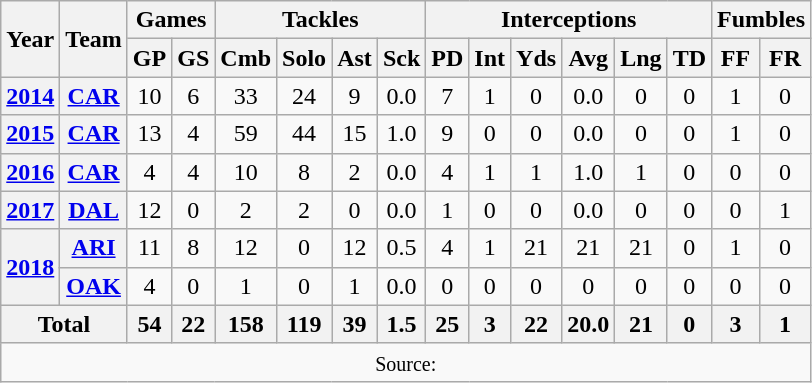<table class="wikitable" style="text-align: center;">
<tr>
<th rowspan="2">Year</th>
<th rowspan="2">Team</th>
<th colspan="2">Games</th>
<th colspan="4">Tackles</th>
<th colspan="6">Interceptions</th>
<th colspan="2">Fumbles</th>
</tr>
<tr>
<th>GP</th>
<th>GS</th>
<th>Cmb</th>
<th>Solo</th>
<th>Ast</th>
<th>Sck</th>
<th>PD</th>
<th>Int</th>
<th>Yds</th>
<th>Avg</th>
<th>Lng</th>
<th>TD</th>
<th>FF</th>
<th>FR</th>
</tr>
<tr>
<th><a href='#'>2014</a></th>
<th><a href='#'>CAR</a></th>
<td>10</td>
<td>6</td>
<td>33</td>
<td>24</td>
<td>9</td>
<td>0.0</td>
<td>7</td>
<td>1</td>
<td>0</td>
<td>0.0</td>
<td>0</td>
<td>0</td>
<td>1</td>
<td>0</td>
</tr>
<tr>
<th><a href='#'>2015</a></th>
<th><a href='#'>CAR</a></th>
<td>13</td>
<td>4</td>
<td>59</td>
<td>44</td>
<td>15</td>
<td>1.0</td>
<td>9</td>
<td>0</td>
<td>0</td>
<td>0.0</td>
<td>0</td>
<td>0</td>
<td>1</td>
<td>0</td>
</tr>
<tr>
<th><a href='#'>2016</a></th>
<th><a href='#'>CAR</a></th>
<td>4</td>
<td>4</td>
<td>10</td>
<td>8</td>
<td>2</td>
<td>0.0</td>
<td>4</td>
<td>1</td>
<td>1</td>
<td>1.0</td>
<td>1</td>
<td>0</td>
<td>0</td>
<td>0</td>
</tr>
<tr>
<th><a href='#'>2017</a></th>
<th><a href='#'>DAL</a></th>
<td>12</td>
<td>0</td>
<td>2</td>
<td>2</td>
<td>0</td>
<td>0.0</td>
<td>1</td>
<td>0</td>
<td>0</td>
<td>0.0</td>
<td>0</td>
<td>0</td>
<td>0</td>
<td>1</td>
</tr>
<tr>
<th rowspan="2"><a href='#'>2018</a></th>
<th><a href='#'>ARI</a></th>
<td>11</td>
<td>8</td>
<td>12</td>
<td>0</td>
<td>12</td>
<td>0.5</td>
<td>4</td>
<td>1</td>
<td>21</td>
<td>21</td>
<td>21</td>
<td>0</td>
<td>1</td>
<td>0</td>
</tr>
<tr>
<th><a href='#'>OAK</a></th>
<td>4</td>
<td>0</td>
<td>1</td>
<td>0</td>
<td>1</td>
<td>0.0</td>
<td>0</td>
<td>0</td>
<td>0</td>
<td>0</td>
<td>0</td>
<td>0</td>
<td>0</td>
<td>0</td>
</tr>
<tr>
<th colspan="2">Total</th>
<th>54</th>
<th>22</th>
<th>158</th>
<th>119</th>
<th>39</th>
<th>1.5</th>
<th>25</th>
<th>3</th>
<th>22</th>
<th>20.0</th>
<th>21</th>
<th>0</th>
<th>3</th>
<th>1</th>
</tr>
<tr>
<td colspan="17"><small>Source: </small></td>
</tr>
</table>
